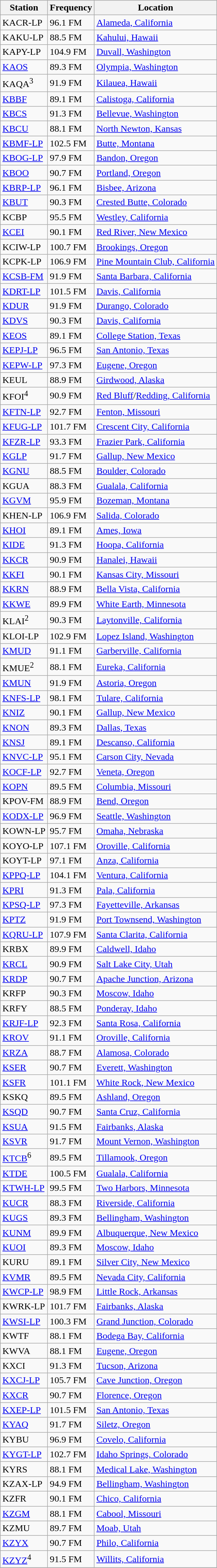<table class="wikitable">
<tr bgcolor=#EEEEEE>
<th>Station</th>
<th>Frequency</th>
<th>Location</th>
</tr>
<tr>
<td>KACR-LP</td>
<td>96.1 FM</td>
<td><a href='#'>Alameda, California</a></td>
</tr>
<tr>
<td>KAKU-LP</td>
<td>88.5 FM</td>
<td><a href='#'>Kahului, Hawaii</a></td>
</tr>
<tr>
<td>KAPY-LP</td>
<td>104.9 FM</td>
<td><a href='#'>Duvall, Washington</a></td>
</tr>
<tr>
<td><a href='#'>KAOS</a></td>
<td>89.3 FM</td>
<td><a href='#'>Olympia, Washington</a></td>
</tr>
<tr>
<td>KAQA<sup>3</sup></td>
<td>91.9 FM</td>
<td><a href='#'>Kilauea, Hawaii</a></td>
</tr>
<tr>
<td><a href='#'>KBBF</a></td>
<td>89.1 FM</td>
<td><a href='#'>Calistoga, California</a></td>
</tr>
<tr>
<td><a href='#'>KBCS</a></td>
<td>91.3 FM</td>
<td><a href='#'>Bellevue, Washington</a></td>
</tr>
<tr>
<td><a href='#'>KBCU</a></td>
<td>88.1 FM</td>
<td><a href='#'>North Newton, Kansas</a></td>
</tr>
<tr>
<td><a href='#'>KBMF-LP</a></td>
<td>102.5 FM</td>
<td><a href='#'>Butte, Montana</a></td>
</tr>
<tr>
<td><a href='#'>KBOG-LP</a></td>
<td>97.9 FM</td>
<td><a href='#'>Bandon, Oregon</a></td>
</tr>
<tr>
<td><a href='#'>KBOO</a></td>
<td>90.7 FM</td>
<td><a href='#'>Portland, Oregon</a></td>
</tr>
<tr>
<td><a href='#'>KBRP-LP</a></td>
<td>96.1 FM</td>
<td><a href='#'>Bisbee, Arizona</a></td>
</tr>
<tr>
<td><a href='#'>KBUT</a></td>
<td>90.3 FM</td>
<td><a href='#'>Crested Butte, Colorado</a></td>
</tr>
<tr>
<td>KCBP</td>
<td>95.5 FM</td>
<td><a href='#'>Westley, California</a></td>
</tr>
<tr>
<td><a href='#'>KCEI</a></td>
<td>90.1 FM</td>
<td><a href='#'>Red River, New Mexico</a></td>
</tr>
<tr>
<td>KCIW-LP</td>
<td>100.7 FM</td>
<td><a href='#'>Brookings, Oregon</a></td>
</tr>
<tr>
<td>KCPK-LP</td>
<td>106.9 FM</td>
<td><a href='#'>Pine Mountain Club, California</a></td>
</tr>
<tr>
<td><a href='#'>KCSB-FM</a></td>
<td>91.9 FM</td>
<td><a href='#'>Santa Barbara, California</a></td>
</tr>
<tr>
<td><a href='#'>KDRT-LP</a></td>
<td>101.5 FM</td>
<td><a href='#'>Davis, California</a></td>
</tr>
<tr>
<td><a href='#'>KDUR</a></td>
<td>91.9 FM</td>
<td><a href='#'>Durango, Colorado</a></td>
</tr>
<tr>
<td><a href='#'>KDVS</a></td>
<td>90.3 FM</td>
<td><a href='#'>Davis, California</a></td>
</tr>
<tr>
<td><a href='#'>KEOS</a></td>
<td>89.1 FM</td>
<td><a href='#'>College Station, Texas</a></td>
</tr>
<tr>
<td><a href='#'>KEPJ-LP</a></td>
<td>96.5 FM</td>
<td><a href='#'>San Antonio, Texas</a></td>
</tr>
<tr>
<td><a href='#'>KEPW-LP</a></td>
<td>97.3 FM</td>
<td><a href='#'>Eugene, Oregon</a></td>
</tr>
<tr>
<td>KEUL</td>
<td>88.9 FM</td>
<td><a href='#'>Girdwood, Alaska</a></td>
</tr>
<tr>
<td>KFOI<sup>4</sup></td>
<td>90.9 FM</td>
<td><a href='#'>Red Bluff</a>/<a href='#'>Redding, California</a></td>
</tr>
<tr>
<td><a href='#'>KFTN-LP</a></td>
<td>92.7 FM</td>
<td><a href='#'>Fenton, Missouri</a></td>
</tr>
<tr>
<td><a href='#'>KFUG-LP</a></td>
<td>101.7 FM</td>
<td><a href='#'>Crescent City, California</a></td>
</tr>
<tr>
<td><a href='#'>KFZR-LP</a></td>
<td>93.3 FM</td>
<td><a href='#'>Frazier Park, California</a></td>
</tr>
<tr>
<td><a href='#'>KGLP</a></td>
<td>91.7 FM</td>
<td><a href='#'>Gallup, New Mexico</a></td>
</tr>
<tr>
<td><a href='#'>KGNU</a></td>
<td>88.5 FM</td>
<td><a href='#'>Boulder, Colorado</a></td>
</tr>
<tr>
<td>KGUA</td>
<td>88.3 FM</td>
<td><a href='#'>Gualala, California</a></td>
</tr>
<tr>
<td><a href='#'>KGVM</a></td>
<td>95.9 FM</td>
<td><a href='#'>Bozeman, Montana</a></td>
</tr>
<tr>
<td>KHEN-LP</td>
<td>106.9 FM</td>
<td><a href='#'>Salida, Colorado</a></td>
</tr>
<tr>
<td><a href='#'>KHOI</a></td>
<td>89.1 FM</td>
<td><a href='#'>Ames, Iowa</a></td>
</tr>
<tr>
<td><a href='#'>KIDE</a></td>
<td>91.3 FM</td>
<td><a href='#'>Hoopa, California</a></td>
</tr>
<tr>
<td><a href='#'>KKCR</a></td>
<td>90.9 FM</td>
<td><a href='#'>Hanalei, Hawaii</a></td>
</tr>
<tr>
<td><a href='#'>KKFI</a></td>
<td>90.1 FM</td>
<td><a href='#'>Kansas City, Missouri</a></td>
</tr>
<tr>
<td><a href='#'>KKRN</a></td>
<td>88.9 FM</td>
<td><a href='#'>Bella Vista, California</a></td>
</tr>
<tr>
<td><a href='#'>KKWE</a></td>
<td>89.9 FM</td>
<td><a href='#'>White Earth, Minnesota</a></td>
</tr>
<tr>
<td>KLAI<sup>2</sup></td>
<td>90.3 FM</td>
<td><a href='#'>Laytonville, California</a></td>
</tr>
<tr>
<td>KLOI-LP</td>
<td>102.9 FM</td>
<td><a href='#'>Lopez Island, Washington</a></td>
</tr>
<tr>
<td><a href='#'>KMUD</a></td>
<td>91.1 FM</td>
<td><a href='#'>Garberville, California</a></td>
</tr>
<tr>
<td>KMUE<sup>2</sup></td>
<td>88.1 FM</td>
<td><a href='#'>Eureka, California</a></td>
</tr>
<tr>
<td><a href='#'>KMUN</a></td>
<td>91.9 FM</td>
<td><a href='#'>Astoria, Oregon</a></td>
</tr>
<tr>
<td><a href='#'>KNFS-LP</a></td>
<td>98.1 FM</td>
<td><a href='#'>Tulare, California</a></td>
</tr>
<tr>
<td><a href='#'>KNIZ</a></td>
<td>90.1 FM</td>
<td><a href='#'>Gallup, New Mexico</a></td>
</tr>
<tr>
<td><a href='#'>KNON</a></td>
<td>89.3 FM</td>
<td><a href='#'>Dallas, Texas</a></td>
</tr>
<tr>
<td><a href='#'>KNSJ</a></td>
<td>89.1 FM</td>
<td><a href='#'>Descanso, California</a></td>
</tr>
<tr>
<td><a href='#'>KNVC-LP</a></td>
<td>95.1 FM</td>
<td><a href='#'>Carson City, Nevada</a></td>
</tr>
<tr>
<td><a href='#'>KOCF-LP</a></td>
<td>92.7 FM</td>
<td><a href='#'>Veneta, Oregon</a></td>
</tr>
<tr>
<td><a href='#'>KOPN</a></td>
<td>89.5 FM</td>
<td><a href='#'>Columbia, Missouri</a></td>
</tr>
<tr>
<td>KPOV-FM</td>
<td>88.9 FM</td>
<td><a href='#'>Bend, Oregon</a></td>
</tr>
<tr>
<td><a href='#'>KODX-LP</a></td>
<td>96.9 FM</td>
<td><a href='#'>Seattle, Washington</a></td>
</tr>
<tr>
<td>KOWN-LP</td>
<td>95.7 FM</td>
<td><a href='#'>Omaha, Nebraska</a></td>
</tr>
<tr>
<td>KOYO-LP</td>
<td>107.1 FM</td>
<td><a href='#'>Oroville, California</a></td>
</tr>
<tr>
<td>KOYT-LP</td>
<td>97.1 FM</td>
<td><a href='#'>Anza, California</a></td>
</tr>
<tr>
<td><a href='#'>KPPQ-LP</a></td>
<td>104.1 FM</td>
<td><a href='#'>Ventura, California</a></td>
</tr>
<tr>
<td><a href='#'>KPRI</a></td>
<td>91.3 FM</td>
<td><a href='#'>Pala, California</a></td>
</tr>
<tr>
<td><a href='#'>KPSQ-LP</a></td>
<td>97.3 FM</td>
<td><a href='#'>Fayetteville, Arkansas</a></td>
</tr>
<tr>
<td><a href='#'>KPTZ</a></td>
<td>91.9 FM</td>
<td><a href='#'>Port Townsend, Washington</a></td>
</tr>
<tr>
<td><a href='#'>KQRU-LP</a></td>
<td>107.9 FM</td>
<td><a href='#'>Santa Clarita, California</a></td>
</tr>
<tr>
<td>KRBX</td>
<td>89.9 FM</td>
<td><a href='#'>Caldwell, Idaho</a></td>
</tr>
<tr>
<td><a href='#'>KRCL</a></td>
<td>90.9 FM</td>
<td><a href='#'>Salt Lake City, Utah</a></td>
</tr>
<tr>
<td><a href='#'>KRDP</a></td>
<td>90.7 FM</td>
<td><a href='#'>Apache Junction, Arizona</a></td>
</tr>
<tr>
<td>KRFP</td>
<td>90.3 FM</td>
<td><a href='#'>Moscow, Idaho</a></td>
</tr>
<tr>
<td>KRFY</td>
<td>88.5 FM</td>
<td><a href='#'>Ponderay, Idaho</a></td>
</tr>
<tr>
<td><a href='#'>KRJF-LP</a></td>
<td>92.3 FM</td>
<td><a href='#'>Santa Rosa, California</a></td>
</tr>
<tr>
<td><a href='#'>KROV</a></td>
<td>91.1 FM</td>
<td><a href='#'>Oroville, California</a></td>
</tr>
<tr>
<td><a href='#'>KRZA</a></td>
<td>88.7 FM</td>
<td><a href='#'>Alamosa, Colorado</a></td>
</tr>
<tr>
<td><a href='#'>KSER</a></td>
<td>90.7 FM</td>
<td><a href='#'>Everett, Washington</a></td>
</tr>
<tr>
<td><a href='#'>KSFR</a></td>
<td>101.1 FM</td>
<td><a href='#'>White Rock, New Mexico</a></td>
</tr>
<tr>
<td>KSKQ</td>
<td>89.5 FM</td>
<td><a href='#'>Ashland, Oregon</a></td>
</tr>
<tr>
<td><a href='#'>KSQD</a></td>
<td>90.7 FM</td>
<td><a href='#'>Santa Cruz, California</a></td>
</tr>
<tr>
<td><a href='#'>KSUA</a></td>
<td>91.5 FM</td>
<td><a href='#'>Fairbanks, Alaska</a></td>
</tr>
<tr>
<td><a href='#'>KSVR</a></td>
<td>91.7 FM</td>
<td><a href='#'>Mount Vernon, Washington</a></td>
</tr>
<tr>
<td><a href='#'>KTCB</a><sup>6</sup></td>
<td>89.5 FM</td>
<td><a href='#'>Tillamook, Oregon</a></td>
</tr>
<tr>
<td><a href='#'>KTDE</a></td>
<td>100.5 FM</td>
<td><a href='#'>Gualala, California</a></td>
</tr>
<tr>
<td><a href='#'>KTWH-LP</a></td>
<td>99.5 FM</td>
<td><a href='#'>Two Harbors, Minnesota</a></td>
</tr>
<tr>
<td><a href='#'>KUCR</a></td>
<td>88.3 FM</td>
<td><a href='#'>Riverside, California</a></td>
</tr>
<tr>
<td><a href='#'>KUGS</a></td>
<td>89.3 FM</td>
<td><a href='#'>Bellingham, Washington</a></td>
</tr>
<tr>
<td><a href='#'>KUNM</a></td>
<td>89.9 FM</td>
<td><a href='#'>Albuquerque, New Mexico</a></td>
</tr>
<tr>
<td><a href='#'>KUOI</a></td>
<td>89.3 FM</td>
<td><a href='#'>Moscow, Idaho</a></td>
</tr>
<tr>
<td>KURU</td>
<td>89.1 FM</td>
<td><a href='#'>Silver City, New Mexico</a></td>
</tr>
<tr>
<td><a href='#'>KVMR</a></td>
<td>89.5 FM</td>
<td><a href='#'>Nevada City, California</a></td>
</tr>
<tr>
<td><a href='#'>KWCP-LP</a></td>
<td>98.9 FM</td>
<td><a href='#'>Little Rock, Arkansas</a></td>
</tr>
<tr>
<td>KWRK-LP</td>
<td>101.7 FM</td>
<td><a href='#'>Fairbanks, Alaska</a></td>
</tr>
<tr>
<td><a href='#'>KWSI-LP</a></td>
<td>100.3 FM</td>
<td><a href='#'>Grand Junction, Colorado</a></td>
</tr>
<tr>
<td>KWTF</td>
<td>88.1 FM</td>
<td><a href='#'>Bodega Bay, California</a></td>
</tr>
<tr>
<td>KWVA</td>
<td>88.1 FM</td>
<td><a href='#'>Eugene, Oregon</a></td>
</tr>
<tr>
<td>KXCI</td>
<td>91.3 FM</td>
<td><a href='#'>Tucson, Arizona</a></td>
</tr>
<tr>
<td><a href='#'>KXCJ-LP</a></td>
<td>105.7 FM</td>
<td><a href='#'>Cave Junction, Oregon</a></td>
</tr>
<tr>
<td><a href='#'>KXCR</a></td>
<td>90.7 FM</td>
<td><a href='#'>Florence, Oregon</a></td>
</tr>
<tr>
<td><a href='#'>KXEP-LP</a></td>
<td>101.5 FM</td>
<td><a href='#'>San Antonio, Texas</a></td>
</tr>
<tr>
<td><a href='#'>KYAQ</a></td>
<td>91.7 FM</td>
<td><a href='#'>Siletz, Oregon</a></td>
</tr>
<tr>
<td>KYBU</td>
<td>96.9 FM</td>
<td><a href='#'>Covelo, California</a></td>
</tr>
<tr>
<td><a href='#'>KYGT-LP</a></td>
<td>102.7 FM</td>
<td><a href='#'>Idaho Springs, Colorado</a></td>
</tr>
<tr>
<td>KYRS</td>
<td>88.1 FM</td>
<td><a href='#'>Medical Lake, Washington</a></td>
</tr>
<tr>
<td>KZAX-LP</td>
<td>94.9 FM</td>
<td><a href='#'>Bellingham, Washington</a></td>
</tr>
<tr>
<td>KZFR</td>
<td>90.1 FM</td>
<td><a href='#'>Chico, California</a></td>
</tr>
<tr>
<td><a href='#'>KZGM</a></td>
<td>88.1 FM</td>
<td><a href='#'>Cabool, Missouri</a></td>
</tr>
<tr>
<td>KZMU</td>
<td>89.7 FM</td>
<td><a href='#'>Moab, Utah</a></td>
</tr>
<tr>
<td><a href='#'>KZYX</a></td>
<td>90.7 FM</td>
<td><a href='#'>Philo, California</a></td>
</tr>
<tr>
<td><a href='#'>KZYZ</a><sup>4</sup></td>
<td>91.5 FM</td>
<td><a href='#'>Willits, California</a></td>
</tr>
<tr>
</tr>
</table>
